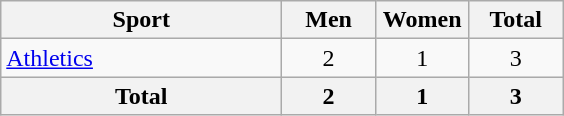<table class="wikitable sortable" style="text-align:center;">
<tr>
<th width=180>Sport</th>
<th width=55>Men</th>
<th width=55>Women</th>
<th width=55>Total</th>
</tr>
<tr>
<td align=left><a href='#'>Athletics</a></td>
<td>2</td>
<td>1</td>
<td>3</td>
</tr>
<tr>
<th>Total</th>
<th>2</th>
<th>1</th>
<th>3</th>
</tr>
</table>
